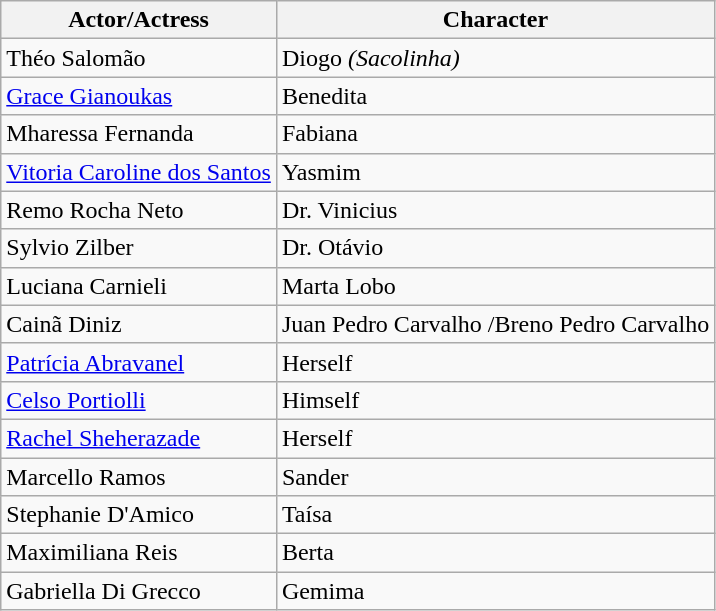<table class="wikitable">
<tr>
<th>Actor/Actress</th>
<th>Character</th>
</tr>
<tr>
<td>Théo Salomão</td>
<td>Diogo <em>(Sacolinha)</em></td>
</tr>
<tr>
<td><a href='#'>Grace Gianoukas</a></td>
<td>Benedita</td>
</tr>
<tr>
<td>Mharessa Fernanda</td>
<td>Fabiana</td>
</tr>
<tr>
<td><a href='#'>Vitoria Caroline dos Santos</a></td>
<td>Yasmim</td>
</tr>
<tr>
<td>Remo Rocha Neto</td>
<td>Dr. Vinicius</td>
</tr>
<tr>
<td>Sylvio Zilber</td>
<td>Dr. Otávio</td>
</tr>
<tr>
<td>Luciana Carnieli</td>
<td>Marta Lobo</td>
</tr>
<tr>
<td>Cainã Diniz</td>
<td>Juan Pedro Carvalho /Breno Pedro Carvalho</td>
</tr>
<tr>
<td><a href='#'>Patrícia Abravanel</a></td>
<td>Herself</td>
</tr>
<tr>
<td><a href='#'>Celso Portiolli</a></td>
<td>Himself</td>
</tr>
<tr>
<td><a href='#'>Rachel Sheherazade</a></td>
<td>Herself</td>
</tr>
<tr>
<td>Marcello Ramos</td>
<td>Sander</td>
</tr>
<tr>
<td>Stephanie D'Amico</td>
<td>Taísa</td>
</tr>
<tr>
<td>Maximiliana Reis</td>
<td>Berta</td>
</tr>
<tr>
<td>Gabriella Di Grecco</td>
<td>Gemima</td>
</tr>
</table>
